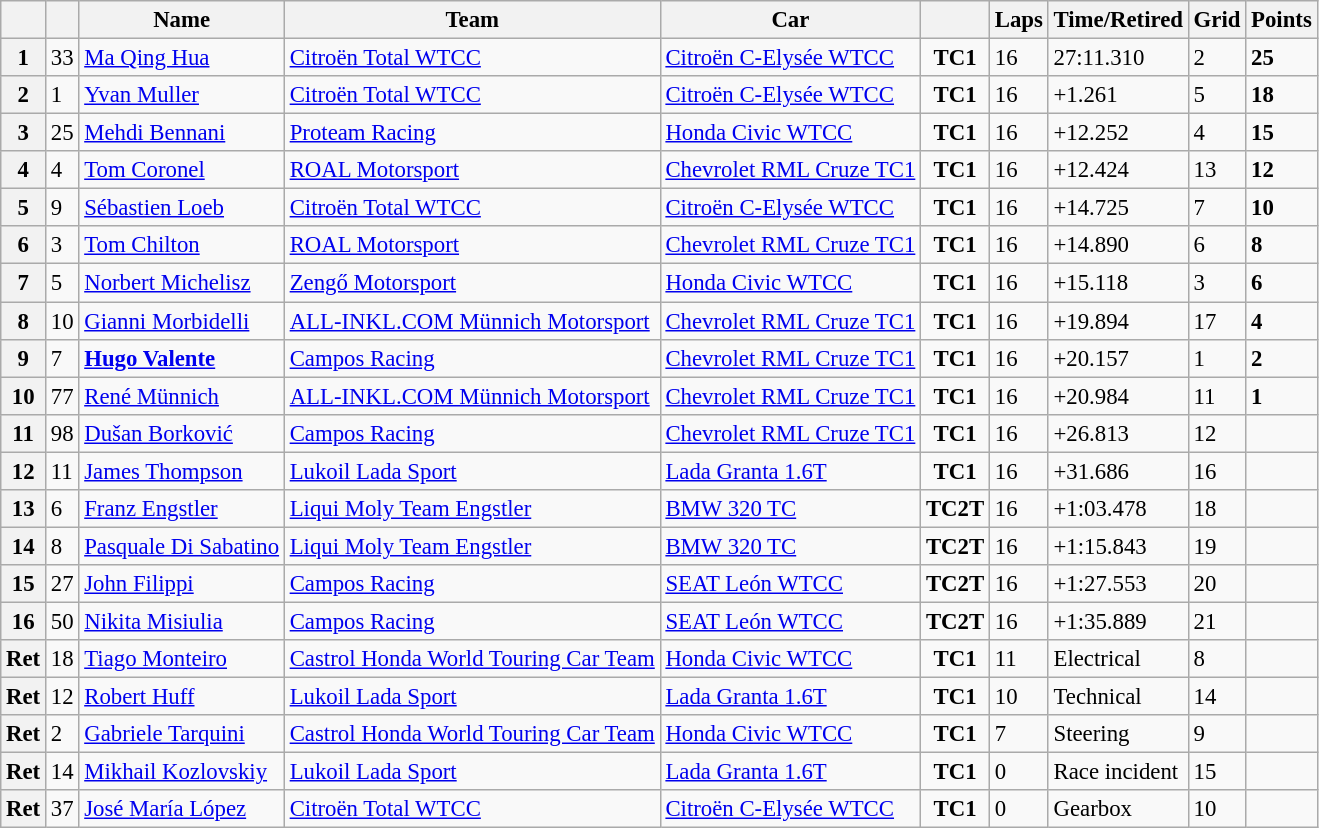<table class="wikitable sortable" style="font-size: 95%;">
<tr>
<th></th>
<th></th>
<th>Name</th>
<th>Team</th>
<th>Car</th>
<th></th>
<th>Laps</th>
<th>Time/Retired</th>
<th>Grid</th>
<th>Points</th>
</tr>
<tr>
<th>1</th>
<td>33</td>
<td> <a href='#'>Ma Qing Hua</a></td>
<td><a href='#'>Citroën Total WTCC</a></td>
<td><a href='#'>Citroën C-Elysée WTCC</a></td>
<td align=center><strong><span>TC1</span></strong></td>
<td>16</td>
<td>27:11.310</td>
<td>2</td>
<td><strong>25</strong></td>
</tr>
<tr>
<th>2</th>
<td>1</td>
<td> <a href='#'>Yvan Muller</a></td>
<td><a href='#'>Citroën Total WTCC</a></td>
<td><a href='#'>Citroën C-Elysée WTCC</a></td>
<td align=center><strong><span>TC1</span></strong></td>
<td>16</td>
<td>+1.261</td>
<td>5</td>
<td><strong>18</strong></td>
</tr>
<tr>
<th>3</th>
<td>25</td>
<td> <a href='#'>Mehdi Bennani</a></td>
<td><a href='#'>Proteam Racing</a></td>
<td><a href='#'>Honda Civic WTCC</a></td>
<td align=center><strong><span>TC1</span></strong></td>
<td>16</td>
<td>+12.252</td>
<td>4</td>
<td><strong>15</strong></td>
</tr>
<tr>
<th>4</th>
<td>4</td>
<td> <a href='#'>Tom Coronel</a></td>
<td><a href='#'>ROAL Motorsport</a></td>
<td><a href='#'>Chevrolet RML Cruze TC1</a></td>
<td align=center><strong><span>TC1</span></strong></td>
<td>16</td>
<td>+12.424</td>
<td>13</td>
<td><strong>12</strong></td>
</tr>
<tr>
<th>5</th>
<td>9</td>
<td> <a href='#'>Sébastien Loeb</a></td>
<td><a href='#'>Citroën Total WTCC</a></td>
<td><a href='#'>Citroën C-Elysée WTCC</a></td>
<td align=center><strong><span>TC1</span></strong></td>
<td>16</td>
<td>+14.725</td>
<td>7</td>
<td><strong>10</strong></td>
</tr>
<tr>
<th>6</th>
<td>3</td>
<td> <a href='#'>Tom Chilton</a></td>
<td><a href='#'>ROAL Motorsport</a></td>
<td><a href='#'>Chevrolet RML Cruze TC1</a></td>
<td align=center><strong><span>TC1</span></strong></td>
<td>16</td>
<td>+14.890</td>
<td>6</td>
<td><strong>8</strong></td>
</tr>
<tr>
<th>7</th>
<td>5</td>
<td> <a href='#'>Norbert Michelisz</a></td>
<td><a href='#'>Zengő Motorsport</a></td>
<td><a href='#'>Honda Civic WTCC</a></td>
<td align=center><strong><span>TC1</span></strong></td>
<td>16</td>
<td>+15.118</td>
<td>3</td>
<td><strong>6</strong></td>
</tr>
<tr>
<th>8</th>
<td>10</td>
<td> <a href='#'>Gianni Morbidelli</a></td>
<td><a href='#'>ALL-INKL.COM Münnich Motorsport</a></td>
<td><a href='#'>Chevrolet RML Cruze TC1</a></td>
<td align=center><strong><span>TC1</span></strong></td>
<td>16</td>
<td>+19.894</td>
<td>17</td>
<td><strong>4</strong></td>
</tr>
<tr>
<th>9</th>
<td>7</td>
<td> <strong><a href='#'>Hugo Valente</a></strong></td>
<td><a href='#'>Campos Racing</a></td>
<td><a href='#'>Chevrolet RML Cruze TC1</a></td>
<td align=center><strong><span>TC1</span></strong></td>
<td>16</td>
<td>+20.157</td>
<td>1</td>
<td><strong>2</strong></td>
</tr>
<tr>
<th>10</th>
<td>77</td>
<td> <a href='#'>René Münnich</a></td>
<td><a href='#'>ALL-INKL.COM Münnich Motorsport</a></td>
<td><a href='#'>Chevrolet RML Cruze TC1</a></td>
<td align=center><strong><span>TC1</span></strong></td>
<td>16</td>
<td>+20.984</td>
<td>11</td>
<td><strong>1</strong></td>
</tr>
<tr>
<th>11</th>
<td>98</td>
<td> <a href='#'>Dušan Borković</a></td>
<td><a href='#'>Campos Racing</a></td>
<td><a href='#'>Chevrolet RML Cruze TC1</a></td>
<td align=center><strong><span>TC1</span></strong></td>
<td>16</td>
<td>+26.813</td>
<td>12</td>
<td></td>
</tr>
<tr>
<th>12</th>
<td>11</td>
<td> <a href='#'>James Thompson</a></td>
<td><a href='#'>Lukoil Lada Sport</a></td>
<td><a href='#'>Lada Granta 1.6T</a></td>
<td align=center><strong><span>TC1</span></strong></td>
<td>16</td>
<td>+31.686</td>
<td>16</td>
<td></td>
</tr>
<tr>
<th>13</th>
<td>6</td>
<td> <a href='#'>Franz Engstler</a></td>
<td><a href='#'>Liqui Moly Team Engstler</a></td>
<td><a href='#'>BMW 320 TC</a></td>
<td align=center><strong><span>TC2T</span></strong></td>
<td>16</td>
<td>+1:03.478</td>
<td>18</td>
<td></td>
</tr>
<tr>
<th>14</th>
<td>8</td>
<td> <a href='#'>Pasquale Di Sabatino</a></td>
<td><a href='#'>Liqui Moly Team Engstler</a></td>
<td><a href='#'>BMW 320 TC</a></td>
<td align=center><strong><span>TC2T</span></strong></td>
<td>16</td>
<td>+1:15.843</td>
<td>19</td>
<td></td>
</tr>
<tr>
<th>15</th>
<td>27</td>
<td> <a href='#'>John Filippi</a></td>
<td><a href='#'>Campos Racing</a></td>
<td><a href='#'>SEAT León WTCC</a></td>
<td align=center><strong><span>TC2T</span></strong></td>
<td>16</td>
<td>+1:27.553</td>
<td>20</td>
<td></td>
</tr>
<tr>
<th>16</th>
<td>50</td>
<td> <a href='#'>Nikita Misiulia</a></td>
<td><a href='#'>Campos Racing</a></td>
<td><a href='#'>SEAT León WTCC</a></td>
<td align=center><strong><span>TC2T</span></strong></td>
<td>16</td>
<td>+1:35.889</td>
<td>21</td>
<td></td>
</tr>
<tr>
<th>Ret</th>
<td>18</td>
<td> <a href='#'>Tiago Monteiro</a></td>
<td><a href='#'>Castrol Honda World Touring Car Team</a></td>
<td><a href='#'>Honda Civic WTCC</a></td>
<td align=center><strong><span>TC1</span></strong></td>
<td>11</td>
<td>Electrical</td>
<td>8</td>
<td></td>
</tr>
<tr>
<th>Ret</th>
<td>12</td>
<td> <a href='#'>Robert Huff</a></td>
<td><a href='#'>Lukoil Lada Sport</a></td>
<td><a href='#'>Lada Granta 1.6T</a></td>
<td align=center><strong><span>TC1</span></strong></td>
<td>10</td>
<td>Technical</td>
<td>14</td>
<td></td>
</tr>
<tr>
<th>Ret</th>
<td>2</td>
<td> <a href='#'>Gabriele Tarquini</a></td>
<td><a href='#'>Castrol Honda World Touring Car Team</a></td>
<td><a href='#'>Honda Civic WTCC</a></td>
<td align=center><strong><span>TC1</span></strong></td>
<td>7</td>
<td>Steering</td>
<td>9</td>
<td></td>
</tr>
<tr>
<th>Ret</th>
<td>14</td>
<td> <a href='#'>Mikhail Kozlovskiy</a></td>
<td><a href='#'>Lukoil Lada Sport</a></td>
<td><a href='#'>Lada Granta 1.6T</a></td>
<td align=center><strong><span>TC1</span></strong></td>
<td>0</td>
<td>Race incident</td>
<td>15</td>
<td></td>
</tr>
<tr>
<th>Ret</th>
<td>37</td>
<td> <a href='#'>José María López</a></td>
<td><a href='#'>Citroën Total WTCC</a></td>
<td><a href='#'>Citroën C-Elysée WTCC</a></td>
<td align=center><strong><span>TC1</span></strong></td>
<td>0</td>
<td>Gearbox</td>
<td>10</td>
<td></td>
</tr>
</table>
